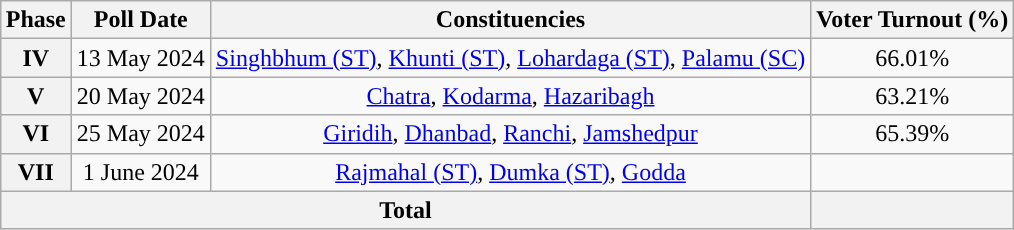<table class="wikitable" style="text-align:center;margin:auto;">
<tr>
<th>Phase</th>
<th>Poll Date</th>
<th>Constituencies</th>
<th>Voter Turnout (%)</th>
</tr>
<tr>
<th>IV</th>
<td>13 May 2024</td>
<td><a href='#'>Singhbhum (ST)</a>, <a href='#'>Khunti (ST)</a>, <a href='#'>Lohardaga (ST)</a>, <a href='#'>Palamu (SC)</a></td>
<td>66.01%</td>
</tr>
<tr>
<th>V</th>
<td>20 May 2024</td>
<td><a href='#'>Chatra</a>, <a href='#'>Kodarma</a>, <a href='#'>Hazaribagh</a></td>
<td>63.21%</td>
</tr>
<tr>
<th>VI</th>
<td>25 May 2024</td>
<td><a href='#'>Giridih</a>, <a href='#'>Dhanbad</a>, <a href='#'>Ranchi</a>, <a href='#'>Jamshedpur</a></td>
<td>65.39%</td>
</tr>
<tr>
<th>VII</th>
<td>1 June 2024</td>
<td><a href='#'>Rajmahal (ST)</a>, <a href='#'>Dumka (ST)</a>, <a href='#'>Godda</a></td>
<td></td>
</tr>
<tr>
<th colspan="3">Total</th>
<th></th>
</tr>
</table>
